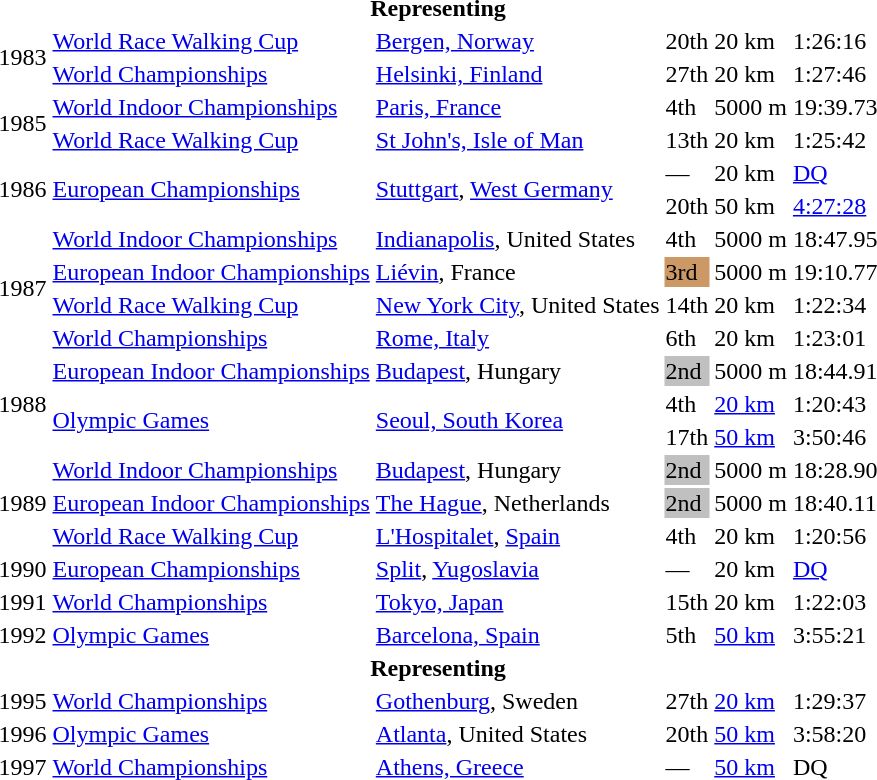<table>
<tr>
<th colspan="6">Representing </th>
</tr>
<tr>
<td rowspan=2>1983</td>
<td><a href='#'>World Race Walking Cup</a></td>
<td><a href='#'>Bergen, Norway</a></td>
<td>20th</td>
<td>20 km</td>
<td>1:26:16</td>
</tr>
<tr>
<td><a href='#'>World Championships</a></td>
<td><a href='#'>Helsinki, Finland</a></td>
<td>27th</td>
<td>20 km</td>
<td>1:27:46</td>
</tr>
<tr>
<td rowspan=2>1985</td>
<td><a href='#'>World Indoor Championships</a></td>
<td><a href='#'>Paris, France</a></td>
<td>4th</td>
<td>5000 m</td>
<td>19:39.73</td>
</tr>
<tr>
<td><a href='#'>World Race Walking Cup</a></td>
<td><a href='#'>St John's, Isle of Man</a></td>
<td>13th</td>
<td>20 km</td>
<td>1:25:42</td>
</tr>
<tr>
<td rowspan=2>1986</td>
<td rowspan=2><a href='#'>European Championships</a></td>
<td rowspan=2><a href='#'>Stuttgart</a>, <a href='#'>West Germany</a></td>
<td>—</td>
<td>20 km</td>
<td><a href='#'>DQ</a></td>
</tr>
<tr>
<td>20th</td>
<td>50 km</td>
<td><a href='#'>4:27:28</a></td>
</tr>
<tr>
<td rowspan=4>1987</td>
<td><a href='#'>World Indoor Championships</a></td>
<td><a href='#'>Indianapolis</a>, United States</td>
<td>4th</td>
<td>5000 m</td>
<td>18:47.95</td>
</tr>
<tr>
<td><a href='#'>European Indoor Championships</a></td>
<td><a href='#'>Liévin</a>, France</td>
<td bgcolor="cc9966">3rd</td>
<td>5000 m</td>
<td>19:10.77</td>
</tr>
<tr>
<td><a href='#'>World Race Walking Cup</a></td>
<td><a href='#'>New York City</a>, United States</td>
<td>14th</td>
<td>20 km</td>
<td>1:22:34</td>
</tr>
<tr>
<td><a href='#'>World Championships</a></td>
<td><a href='#'>Rome, Italy</a></td>
<td>6th</td>
<td>20 km</td>
<td>1:23:01</td>
</tr>
<tr>
<td rowspan=3>1988</td>
<td><a href='#'>European Indoor Championships</a></td>
<td><a href='#'>Budapest</a>, Hungary</td>
<td bgcolor="silver">2nd</td>
<td>5000 m</td>
<td>18:44.91</td>
</tr>
<tr>
<td rowspan=2><a href='#'>Olympic Games</a></td>
<td rowspan=2><a href='#'>Seoul, South Korea</a></td>
<td>4th</td>
<td><a href='#'>20 km</a></td>
<td>1:20:43</td>
</tr>
<tr>
<td>17th</td>
<td><a href='#'>50 km</a></td>
<td>3:50:46</td>
</tr>
<tr>
<td rowspan=3>1989</td>
<td><a href='#'>World Indoor Championships</a></td>
<td><a href='#'>Budapest</a>, Hungary</td>
<td bgcolor="silver">2nd</td>
<td>5000 m</td>
<td>18:28.90</td>
</tr>
<tr>
<td><a href='#'>European Indoor Championships</a></td>
<td><a href='#'>The Hague</a>, Netherlands</td>
<td bgcolor="silver">2nd</td>
<td>5000 m</td>
<td>18:40.11</td>
</tr>
<tr>
<td><a href='#'>World Race Walking Cup</a></td>
<td><a href='#'>L'Hospitalet</a>, <a href='#'>Spain</a></td>
<td>4th</td>
<td>20 km</td>
<td>1:20:56</td>
</tr>
<tr>
<td>1990</td>
<td><a href='#'>European Championships</a></td>
<td><a href='#'>Split</a>, <a href='#'>Yugoslavia</a></td>
<td>—</td>
<td>20 km</td>
<td><a href='#'>DQ</a></td>
</tr>
<tr>
<td>1991</td>
<td><a href='#'>World Championships</a></td>
<td><a href='#'>Tokyo, Japan</a></td>
<td>15th</td>
<td>20 km</td>
<td>1:22:03</td>
</tr>
<tr>
<td>1992</td>
<td><a href='#'>Olympic Games</a></td>
<td><a href='#'>Barcelona, Spain</a></td>
<td>5th</td>
<td><a href='#'>50 km</a></td>
<td>3:55:21</td>
</tr>
<tr>
<th colspan="6">Representing </th>
</tr>
<tr>
<td>1995</td>
<td><a href='#'>World Championships</a></td>
<td><a href='#'>Gothenburg</a>, Sweden</td>
<td>27th</td>
<td><a href='#'>20 km</a></td>
<td>1:29:37</td>
</tr>
<tr>
<td>1996</td>
<td><a href='#'>Olympic Games</a></td>
<td><a href='#'>Atlanta</a>, United States</td>
<td>20th</td>
<td><a href='#'>50 km</a></td>
<td>3:58:20</td>
</tr>
<tr>
<td>1997</td>
<td><a href='#'>World Championships</a></td>
<td><a href='#'>Athens, Greece</a></td>
<td>—</td>
<td><a href='#'>50 km</a></td>
<td>DQ</td>
</tr>
</table>
